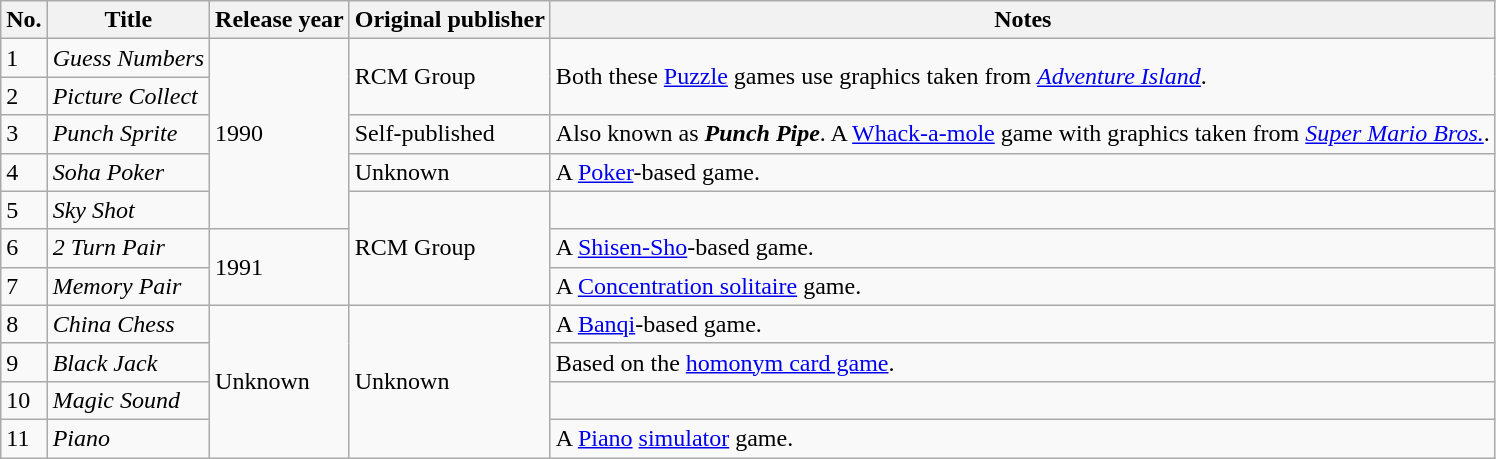<table class="wikitable sortable" border="1">
<tr>
<th scope="col">No.</th>
<th scope="col">Title</th>
<th scope="col">Release year</th>
<th scope="col">Original publisher</th>
<th scope="col">Notes</th>
</tr>
<tr>
<td>1</td>
<td><em>Guess Numbers</em></td>
<td rowspan="5">1990</td>
<td rowspan="2">RCM Group</td>
<td rowspan="2">Both these <a href='#'>Puzzle</a> games use graphics taken from <em><a href='#'>Adventure Island</a></em>.</td>
</tr>
<tr>
<td>2</td>
<td><em>Picture Collect</em></td>
</tr>
<tr>
<td>3</td>
<td><em>Punch Sprite</em></td>
<td>Self-published</td>
<td>Also known as <strong><em>Punch Pipe</em></strong>. A <a href='#'>Whack-a-mole</a> game with graphics taken from <em><a href='#'>Super Mario Bros.</a></em>.</td>
</tr>
<tr>
<td>4</td>
<td><em>Soha Poker</em></td>
<td>Unknown</td>
<td>A <a href='#'>Poker</a>-based game.</td>
</tr>
<tr>
<td>5</td>
<td><em>Sky Shot</em></td>
<td rowspan="3">RCM Group</td>
<td></td>
</tr>
<tr>
<td>6</td>
<td><em>2 Turn Pair</em></td>
<td rowspan="2">1991</td>
<td>A <a href='#'>Shisen-Sho</a>-based game.</td>
</tr>
<tr>
<td>7</td>
<td><em>Memory Pair</em></td>
<td>A <a href='#'>Concentration solitaire</a> game.</td>
</tr>
<tr>
<td>8</td>
<td><em>China Chess</em></td>
<td rowspan="4">Unknown</td>
<td rowspan="4">Unknown</td>
<td>A <a href='#'>Banqi</a>-based game.</td>
</tr>
<tr>
<td>9</td>
<td><em>Black Jack</em></td>
<td>Based on the <a href='#'>homonym card game</a>.</td>
</tr>
<tr>
<td>10</td>
<td><em>Magic Sound</em></td>
<td></td>
</tr>
<tr>
<td>11</td>
<td><em>Piano</em></td>
<td>A <a href='#'>Piano</a> <a href='#'>simulator</a> game.</td>
</tr>
</table>
